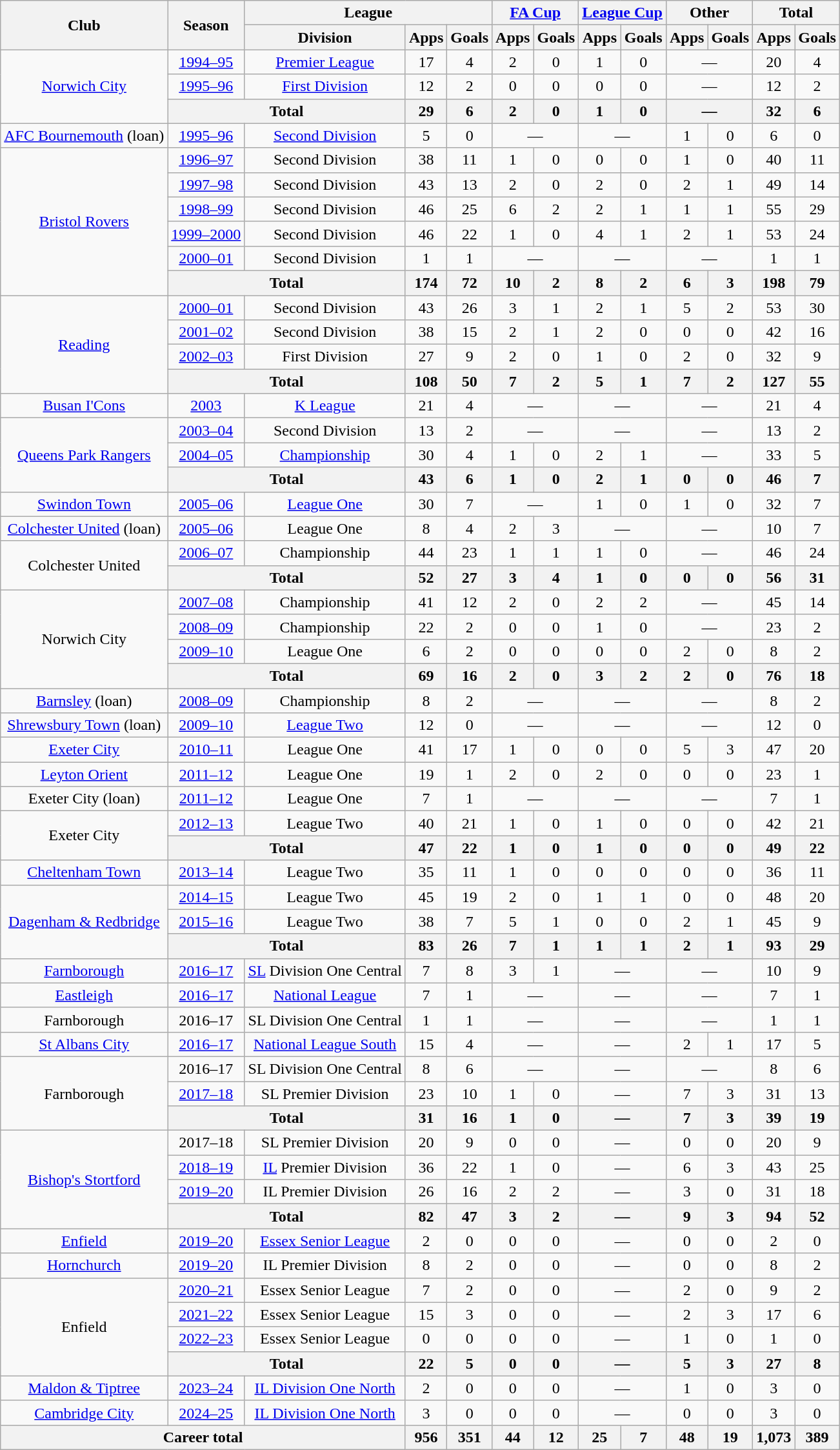<table class="wikitable" style="text-align:center">
<tr>
<th rowspan="2">Club</th>
<th rowspan="2">Season</th>
<th colspan="3">League</th>
<th colspan="2"><a href='#'>FA Cup</a></th>
<th colspan="2"><a href='#'>League Cup</a></th>
<th colspan="2">Other</th>
<th colspan="2">Total</th>
</tr>
<tr>
<th>Division</th>
<th>Apps</th>
<th>Goals</th>
<th>Apps</th>
<th>Goals</th>
<th>Apps</th>
<th>Goals</th>
<th>Apps</th>
<th>Goals</th>
<th>Apps</th>
<th>Goals</th>
</tr>
<tr>
<td rowspan="3"><a href='#'>Norwich City</a></td>
<td><a href='#'>1994–95</a></td>
<td><a href='#'>Premier League</a></td>
<td>17</td>
<td>4</td>
<td>2</td>
<td>0</td>
<td>1</td>
<td>0</td>
<td colspan="2">—</td>
<td>20</td>
<td>4</td>
</tr>
<tr>
<td><a href='#'>1995–96</a></td>
<td><a href='#'>First Division</a></td>
<td>12</td>
<td>2</td>
<td>0</td>
<td>0</td>
<td>0</td>
<td>0</td>
<td colspan="2">—</td>
<td>12</td>
<td>2</td>
</tr>
<tr>
<th colspan="2">Total</th>
<th>29</th>
<th>6</th>
<th>2</th>
<th>0</th>
<th>1</th>
<th>0</th>
<th colspan="2">—</th>
<th>32</th>
<th>6</th>
</tr>
<tr>
<td><a href='#'>AFC Bournemouth</a> (loan)</td>
<td><a href='#'>1995–96</a></td>
<td><a href='#'>Second Division</a></td>
<td>5</td>
<td>0</td>
<td colspan="2">—</td>
<td colspan="2">—</td>
<td>1</td>
<td>0</td>
<td>6</td>
<td>0</td>
</tr>
<tr>
<td rowspan="6"><a href='#'>Bristol Rovers</a></td>
<td><a href='#'>1996–97</a></td>
<td>Second Division</td>
<td>38</td>
<td>11</td>
<td>1</td>
<td>0</td>
<td>0</td>
<td>0</td>
<td>1</td>
<td>0</td>
<td>40</td>
<td>11</td>
</tr>
<tr>
<td><a href='#'>1997–98</a></td>
<td>Second Division</td>
<td>43</td>
<td>13</td>
<td>2</td>
<td>0</td>
<td>2</td>
<td>0</td>
<td>2</td>
<td>1</td>
<td>49</td>
<td>14</td>
</tr>
<tr>
<td><a href='#'>1998–99</a></td>
<td>Second Division</td>
<td>46</td>
<td>25</td>
<td>6</td>
<td>2</td>
<td>2</td>
<td>1</td>
<td>1</td>
<td>1</td>
<td>55</td>
<td>29</td>
</tr>
<tr>
<td><a href='#'>1999–2000</a></td>
<td>Second Division</td>
<td>46</td>
<td>22</td>
<td>1</td>
<td>0</td>
<td>4</td>
<td>1</td>
<td>2</td>
<td>1</td>
<td>53</td>
<td>24</td>
</tr>
<tr>
<td><a href='#'>2000–01</a></td>
<td>Second Division</td>
<td>1</td>
<td>1</td>
<td colspan="2">—</td>
<td colspan="2">—</td>
<td colspan="2">—</td>
<td>1</td>
<td>1</td>
</tr>
<tr>
<th colspan="2">Total</th>
<th>174</th>
<th>72</th>
<th>10</th>
<th>2</th>
<th>8</th>
<th>2</th>
<th>6</th>
<th>3</th>
<th>198</th>
<th>79</th>
</tr>
<tr>
<td rowspan="4"><a href='#'>Reading</a></td>
<td><a href='#'>2000–01</a></td>
<td>Second Division</td>
<td>43</td>
<td>26</td>
<td>3</td>
<td>1</td>
<td>2</td>
<td>1</td>
<td>5</td>
<td>2</td>
<td>53</td>
<td>30</td>
</tr>
<tr>
<td><a href='#'>2001–02</a></td>
<td>Second Division</td>
<td>38</td>
<td>15</td>
<td>2</td>
<td>1</td>
<td>2</td>
<td>0</td>
<td>0</td>
<td>0</td>
<td>42</td>
<td>16</td>
</tr>
<tr>
<td><a href='#'>2002–03</a></td>
<td>First Division</td>
<td>27</td>
<td>9</td>
<td>2</td>
<td>0</td>
<td>1</td>
<td>0</td>
<td>2</td>
<td>0</td>
<td>32</td>
<td>9</td>
</tr>
<tr>
<th colspan="2">Total</th>
<th>108</th>
<th>50</th>
<th>7</th>
<th>2</th>
<th>5</th>
<th>1</th>
<th>7</th>
<th>2</th>
<th>127</th>
<th>55</th>
</tr>
<tr>
<td><a href='#'>Busan I'Cons</a></td>
<td><a href='#'>2003</a></td>
<td><a href='#'>K League</a></td>
<td>21</td>
<td>4</td>
<td colspan="2">—</td>
<td colspan="2">—</td>
<td colspan="2">—</td>
<td>21</td>
<td>4</td>
</tr>
<tr>
<td rowspan="3"><a href='#'>Queens Park Rangers</a></td>
<td><a href='#'>2003–04</a></td>
<td>Second Division</td>
<td>13</td>
<td>2</td>
<td colspan="2">—</td>
<td colspan="2">—</td>
<td colspan="2">—</td>
<td>13</td>
<td>2</td>
</tr>
<tr>
<td><a href='#'>2004–05</a></td>
<td><a href='#'>Championship</a></td>
<td>30</td>
<td>4</td>
<td>1</td>
<td>0</td>
<td>2</td>
<td>1</td>
<td colspan="2">—</td>
<td>33</td>
<td>5</td>
</tr>
<tr>
<th colspan="2">Total</th>
<th>43</th>
<th>6</th>
<th>1</th>
<th>0</th>
<th>2</th>
<th>1</th>
<th>0</th>
<th>0</th>
<th>46</th>
<th>7</th>
</tr>
<tr>
<td><a href='#'>Swindon Town</a></td>
<td><a href='#'>2005–06</a></td>
<td><a href='#'>League One</a></td>
<td>30</td>
<td>7</td>
<td colspan="2">—</td>
<td>1</td>
<td>0</td>
<td>1</td>
<td>0</td>
<td>32</td>
<td>7</td>
</tr>
<tr>
<td><a href='#'>Colchester United</a> (loan)</td>
<td><a href='#'>2005–06</a></td>
<td>League One</td>
<td>8</td>
<td>4</td>
<td>2</td>
<td>3</td>
<td colspan="2">—</td>
<td colspan="2">—</td>
<td>10</td>
<td>7</td>
</tr>
<tr>
<td rowspan="2">Colchester United</td>
<td><a href='#'>2006–07</a></td>
<td>Championship</td>
<td>44</td>
<td>23</td>
<td>1</td>
<td>1</td>
<td>1</td>
<td>0</td>
<td colspan="2">—</td>
<td>46</td>
<td>24</td>
</tr>
<tr>
<th colspan="2">Total</th>
<th>52</th>
<th>27</th>
<th>3</th>
<th>4</th>
<th>1</th>
<th>0</th>
<th>0</th>
<th>0</th>
<th>56</th>
<th>31</th>
</tr>
<tr>
<td rowspan="4">Norwich City</td>
<td><a href='#'>2007–08</a></td>
<td>Championship</td>
<td>41</td>
<td>12</td>
<td>2</td>
<td>0</td>
<td>2</td>
<td>2</td>
<td colspan="2">—</td>
<td>45</td>
<td>14</td>
</tr>
<tr>
<td><a href='#'>2008–09</a></td>
<td>Championship</td>
<td>22</td>
<td>2</td>
<td>0</td>
<td>0</td>
<td>1</td>
<td>0</td>
<td colspan="2">—</td>
<td>23</td>
<td>2</td>
</tr>
<tr>
<td><a href='#'>2009–10</a></td>
<td>League One</td>
<td>6</td>
<td>2</td>
<td>0</td>
<td>0</td>
<td>0</td>
<td>0</td>
<td>2</td>
<td>0</td>
<td>8</td>
<td>2</td>
</tr>
<tr>
<th colspan="2">Total</th>
<th>69</th>
<th>16</th>
<th>2</th>
<th>0</th>
<th>3</th>
<th>2</th>
<th>2</th>
<th>0</th>
<th>76</th>
<th>18</th>
</tr>
<tr>
<td><a href='#'>Barnsley</a> (loan)</td>
<td><a href='#'>2008–09</a></td>
<td>Championship</td>
<td>8</td>
<td>2</td>
<td colspan="2">—</td>
<td colspan="2">—</td>
<td colspan="2">—</td>
<td>8</td>
<td>2</td>
</tr>
<tr>
<td><a href='#'>Shrewsbury Town</a> (loan)</td>
<td><a href='#'>2009–10</a></td>
<td><a href='#'>League Two</a></td>
<td>12</td>
<td>0</td>
<td colspan="2">—</td>
<td colspan="2">—</td>
<td colspan="2">—</td>
<td>12</td>
<td>0</td>
</tr>
<tr>
<td><a href='#'>Exeter City</a></td>
<td><a href='#'>2010–11</a></td>
<td>League One</td>
<td>41</td>
<td>17</td>
<td>1</td>
<td>0</td>
<td>0</td>
<td>0</td>
<td>5</td>
<td>3</td>
<td>47</td>
<td>20</td>
</tr>
<tr>
<td><a href='#'>Leyton Orient</a></td>
<td><a href='#'>2011–12</a></td>
<td>League One</td>
<td>19</td>
<td>1</td>
<td>2</td>
<td>0</td>
<td>2</td>
<td>0</td>
<td>0</td>
<td>0</td>
<td>23</td>
<td>1</td>
</tr>
<tr>
<td>Exeter City (loan)</td>
<td><a href='#'>2011–12</a></td>
<td>League One</td>
<td>7</td>
<td>1</td>
<td colspan="2">—</td>
<td colspan="2">—</td>
<td colspan="2">—</td>
<td>7</td>
<td>1</td>
</tr>
<tr>
<td rowspan="2">Exeter City</td>
<td><a href='#'>2012–13</a></td>
<td>League Two</td>
<td>40</td>
<td>21</td>
<td>1</td>
<td>0</td>
<td>1</td>
<td>0</td>
<td>0</td>
<td>0</td>
<td>42</td>
<td>21</td>
</tr>
<tr>
<th colspan="2">Total</th>
<th>47</th>
<th>22</th>
<th>1</th>
<th>0</th>
<th>1</th>
<th>0</th>
<th>0</th>
<th>0</th>
<th>49</th>
<th>22</th>
</tr>
<tr>
<td rowspan="1"><a href='#'>Cheltenham Town</a></td>
<td><a href='#'>2013–14</a></td>
<td>League Two</td>
<td>35</td>
<td>11</td>
<td>1</td>
<td>0</td>
<td>0</td>
<td>0</td>
<td>0</td>
<td>0</td>
<td>36</td>
<td>11</td>
</tr>
<tr>
<td rowspan="3"><a href='#'>Dagenham & Redbridge</a></td>
<td><a href='#'>2014–15</a></td>
<td>League Two</td>
<td>45</td>
<td>19</td>
<td>2</td>
<td>0</td>
<td>1</td>
<td>1</td>
<td>0</td>
<td>0</td>
<td>48</td>
<td>20</td>
</tr>
<tr>
<td><a href='#'>2015–16</a></td>
<td>League Two</td>
<td>38</td>
<td>7</td>
<td>5</td>
<td>1</td>
<td>0</td>
<td>0</td>
<td>2</td>
<td>1</td>
<td>45</td>
<td>9</td>
</tr>
<tr>
<th colspan="2">Total</th>
<th>83</th>
<th>26</th>
<th>7</th>
<th>1</th>
<th>1</th>
<th>1</th>
<th>2</th>
<th>1</th>
<th>93</th>
<th>29</th>
</tr>
<tr>
<td><a href='#'>Farnborough</a></td>
<td><a href='#'>2016–17</a></td>
<td><a href='#'>SL</a> Division One Central</td>
<td>7</td>
<td>8</td>
<td>3</td>
<td>1</td>
<td colspan=2>—</td>
<td colspan=2>—</td>
<td>10</td>
<td>9</td>
</tr>
<tr>
<td><a href='#'>Eastleigh</a></td>
<td><a href='#'>2016–17</a></td>
<td><a href='#'>National League</a></td>
<td>7</td>
<td>1</td>
<td colspan=2>—</td>
<td colspan=2>—</td>
<td colspan=2>—</td>
<td>7</td>
<td>1</td>
</tr>
<tr>
<td>Farnborough</td>
<td>2016–17</td>
<td>SL Division One Central</td>
<td>1</td>
<td>1</td>
<td colspan=2>—</td>
<td colspan=2>—</td>
<td colspan=2>—</td>
<td>1</td>
<td>1</td>
</tr>
<tr>
<td><a href='#'>St Albans City</a></td>
<td><a href='#'>2016–17</a></td>
<td><a href='#'>National League South</a></td>
<td>15</td>
<td>4</td>
<td colspan=2>—</td>
<td colspan=2>—</td>
<td>2</td>
<td>1</td>
<td>17</td>
<td>5</td>
</tr>
<tr>
<td rowspan="3">Farnborough</td>
<td>2016–17</td>
<td>SL Division One Central</td>
<td>8</td>
<td>6</td>
<td colspan=2>—</td>
<td colspan=2>—</td>
<td colspan=2>—</td>
<td>8</td>
<td>6</td>
</tr>
<tr>
<td><a href='#'>2017–18</a></td>
<td>SL Premier Division</td>
<td>23</td>
<td>10</td>
<td>1</td>
<td>0</td>
<td colspan=2>—</td>
<td>7</td>
<td>3</td>
<td>31</td>
<td>13</td>
</tr>
<tr>
<th colspan="2">Total</th>
<th>31</th>
<th>16</th>
<th>1</th>
<th>0</th>
<th colspan="2">—</th>
<th>7</th>
<th>3</th>
<th>39</th>
<th>19</th>
</tr>
<tr>
<td rowspan="4"><a href='#'>Bishop's Stortford</a></td>
<td>2017–18</td>
<td>SL Premier Division</td>
<td>20</td>
<td>9</td>
<td>0</td>
<td>0</td>
<td colspan=2>—</td>
<td>0</td>
<td>0</td>
<td>20</td>
<td>9</td>
</tr>
<tr>
<td><a href='#'>2018–19</a></td>
<td><a href='#'>IL</a> Premier Division</td>
<td>36</td>
<td>22</td>
<td>1</td>
<td>0</td>
<td colspan=2>—</td>
<td>6</td>
<td>3</td>
<td>43</td>
<td>25</td>
</tr>
<tr>
<td><a href='#'>2019–20</a></td>
<td>IL Premier Division</td>
<td>26</td>
<td>16</td>
<td>2</td>
<td>2</td>
<td colspan=2>—</td>
<td>3</td>
<td>0</td>
<td>31</td>
<td>18</td>
</tr>
<tr>
<th colspan="2">Total</th>
<th>82</th>
<th>47</th>
<th>3</th>
<th>2</th>
<th colspan="2">—</th>
<th>9</th>
<th>3</th>
<th>94</th>
<th>52</th>
</tr>
<tr>
<td><a href='#'>Enfield</a></td>
<td><a href='#'>2019–20</a></td>
<td><a href='#'>Essex Senior League</a></td>
<td>2</td>
<td>0</td>
<td>0</td>
<td>0</td>
<td colspan=2>—</td>
<td>0</td>
<td>0</td>
<td>2</td>
<td>0</td>
</tr>
<tr>
<td><a href='#'>Hornchurch</a></td>
<td><a href='#'>2019–20</a></td>
<td>IL Premier Division</td>
<td>8</td>
<td>2</td>
<td>0</td>
<td>0</td>
<td colspan=2>—</td>
<td>0</td>
<td>0</td>
<td>8</td>
<td>2</td>
</tr>
<tr>
<td rowspan="4">Enfield</td>
<td><a href='#'>2020–21</a></td>
<td>Essex Senior League</td>
<td>7</td>
<td>2</td>
<td>0</td>
<td>0</td>
<td colspan="2">—</td>
<td>2</td>
<td>0</td>
<td>9</td>
<td>2</td>
</tr>
<tr>
<td><a href='#'>2021–22</a></td>
<td>Essex Senior League</td>
<td>15</td>
<td>3</td>
<td>0</td>
<td>0</td>
<td colspan="2">—</td>
<td>2</td>
<td>3</td>
<td>17</td>
<td>6</td>
</tr>
<tr>
<td><a href='#'>2022–23</a></td>
<td>Essex Senior League</td>
<td>0</td>
<td>0</td>
<td>0</td>
<td>0</td>
<td colspan="2">—</td>
<td>1</td>
<td>0</td>
<td>1</td>
<td>0</td>
</tr>
<tr>
<th colspan="2">Total</th>
<th>22</th>
<th>5</th>
<th>0</th>
<th>0</th>
<th colspan="2">—</th>
<th>5</th>
<th>3</th>
<th>27</th>
<th>8</th>
</tr>
<tr>
<td><a href='#'>Maldon & Tiptree</a></td>
<td><a href='#'>2023–24</a><br></td>
<td><a href='#'>IL Division One North</a></td>
<td>2</td>
<td>0</td>
<td>0</td>
<td>0</td>
<td colspan=2>—</td>
<td>1</td>
<td>0</td>
<td>3</td>
<td>0</td>
</tr>
<tr>
<td><a href='#'>Cambridge City</a></td>
<td><a href='#'>2024–25</a></td>
<td><a href='#'>IL Division One North</a></td>
<td>3</td>
<td>0</td>
<td>0</td>
<td>0</td>
<td colspan=2>—</td>
<td>0</td>
<td>0</td>
<td>3</td>
<td>0</td>
</tr>
<tr>
<th colspan="3">Career total</th>
<th>956</th>
<th>351</th>
<th>44</th>
<th>12</th>
<th>25</th>
<th>7</th>
<th>48</th>
<th>19</th>
<th>1,073</th>
<th>389</th>
</tr>
</table>
